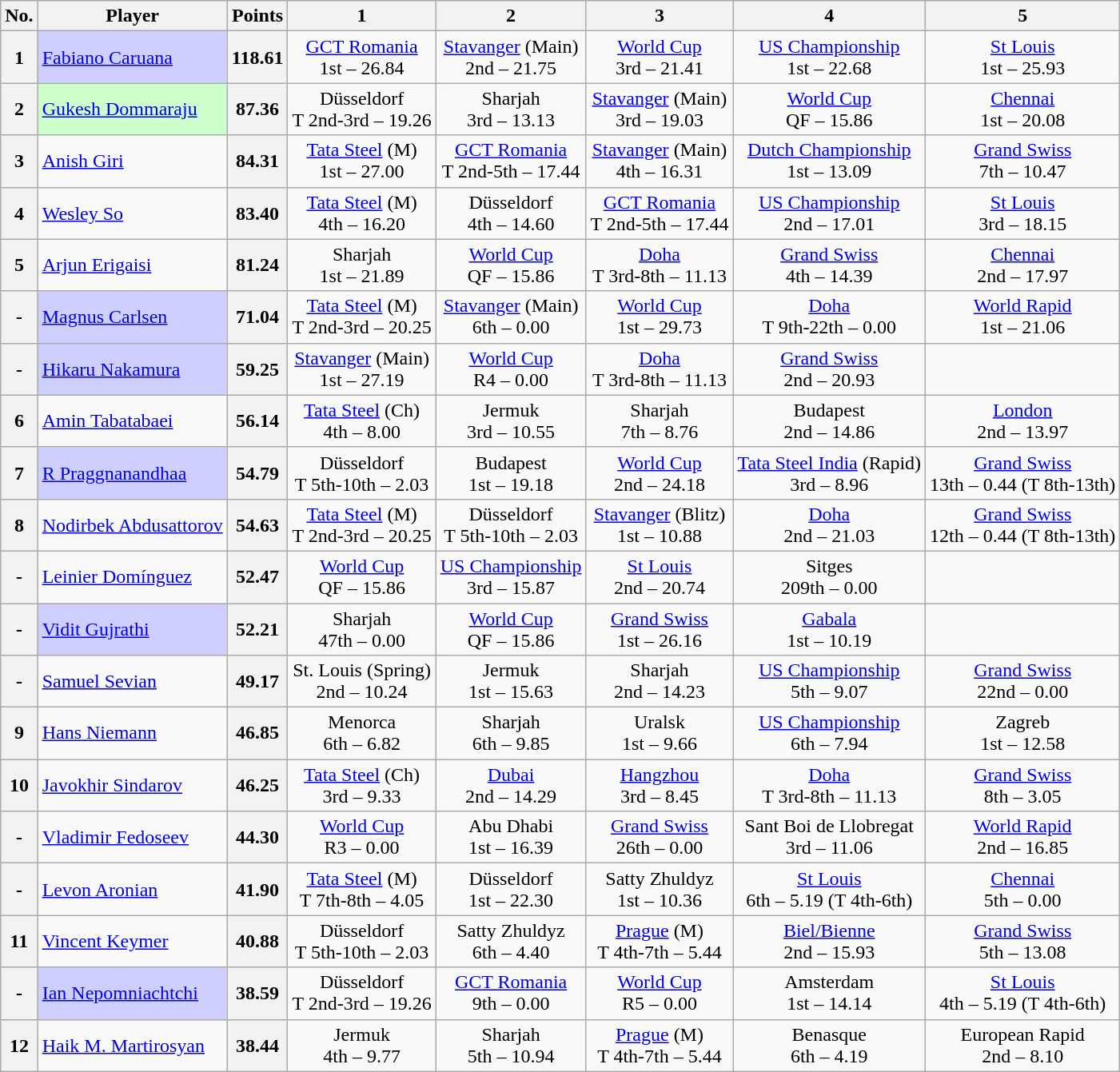<table class="wikitable" style="text-align:center">
<tr>
<th>No.</th>
<th>Player</th>
<th>Points</th>
<th>1</th>
<th>2</th>
<th>3</th>
<th>4</th>
<th>5</th>
</tr>
<tr>
<th>1</th>
<td style="text-align:left;background:#cfcfff"> <a href='#'>Fabiano Caruana</a></td>
<th>118.61</th>
<td> <a href='#'>GCT Romania</a><br><span>1st – 26.84</span></td>
<td> <a href='#'>Stavanger</a> (Main)<br><span>2nd – 21.75</span></td>
<td> <a href='#'>World Cup</a><br><span>3rd – 21.41</span></td>
<td> <a href='#'>US Championship</a><br><span>1st – 22.68</span></td>
<td> <a href='#'>St Louis</a><br><span>1st – 25.93</span></td>
</tr>
<tr>
<th>2</th>
<td style="text-align:left;background:#ccffcc"> <a href='#'>Gukesh Dommaraju</a></td>
<th>87.36</th>
<td> Düsseldorf<br><span>T 2nd-3rd – 19.26</span></td>
<td> Sharjah<br><span>3rd – 13.13</span></td>
<td> <a href='#'>Stavanger</a> (Main)<br><span>3rd – 19.03</span></td>
<td> <a href='#'>World Cup</a><br><span>QF – 15.86</span></td>
<td> <a href='#'>Chennai</a><br><span>1st – 20.08</span></td>
</tr>
<tr>
<th>3</th>
<td style="text-align:left"> <a href='#'>Anish Giri</a></td>
<th>84.31</th>
<td> <a href='#'>Tata Steel</a> (M)<br><span>1st – 27.00</span></td>
<td> <a href='#'>GCT Romania</a><br><span>T 2nd-5th – 17.44</span></td>
<td> <a href='#'>Stavanger</a> (Main)<br><span>4th – 16.31</span></td>
<td> <a href='#'>Dutch Championship</a><br><span>1st – 13.09</span></td>
<td> <a href='#'>Grand Swiss</a><br><span>7th – 10.47</span></td>
</tr>
<tr>
<th>4</th>
<td style="text-align:left"> <a href='#'>Wesley So</a></td>
<th>83.40</th>
<td> <a href='#'>Tata Steel</a> (M)<br><span>4th – 16.20</span></td>
<td> Düsseldorf<br><span>4th – 14.60</span></td>
<td> <a href='#'>GCT Romania</a><br><span>T 2nd-5th – 17.44</span></td>
<td> <a href='#'>US Championship</a><br><span>2nd – 17.01</span></td>
<td> <a href='#'>St Louis</a><br><span>3rd – 18.15</span></td>
</tr>
<tr>
<th>5</th>
<td style="text-align:left"> <a href='#'>Arjun Erigaisi</a></td>
<th>81.24</th>
<td> Sharjah<br><span>1st – 21.89</span></td>
<td> <a href='#'>World Cup</a><br><span>QF – 15.86</span></td>
<td> <a href='#'>Doha</a><br><span>T 3rd-8th – 11.13</span></td>
<td> <a href='#'>Grand Swiss</a><br><span>4th – 14.39</span></td>
<td> <a href='#'>Chennai</a><br><span>2nd – 17.97</span></td>
</tr>
<tr>
<th>-</th>
<td style="text-align:left;background:#cfcfff"> <a href='#'>Magnus Carlsen</a></td>
<th>71.04</th>
<td> <a href='#'>Tata Steel</a> (M)<br><span>T 2nd-3rd – 20.25</span></td>
<td> <a href='#'>Stavanger</a> (Main)<br><span>6th – 0.00</span></td>
<td> <a href='#'>World Cup</a><br><span>1st – 29.73</span></td>
<td> <a href='#'>Doha</a><br><span>T 9th-22th – 0.00</span></td>
<td> <a href='#'>World Rapid</a><br><span>1st – 21.06</span></td>
</tr>
<tr>
<th>-</th>
<td style="text-align:left;background:#cfcfff"> <a href='#'>Hikaru Nakamura</a></td>
<th>59.25</th>
<td> <a href='#'>Stavanger</a> (Main)<br><span>1st – 27.19</span></td>
<td> <a href='#'>World Cup</a><br><span>R4 – 0.00</span></td>
<td> <a href='#'>Doha</a><br><span>T 3rd-8th – 11.13</span></td>
<td> <a href='#'>Grand Swiss</a><br><span>2nd – 20.93</span></td>
<td></td>
</tr>
<tr>
<th>6</th>
<td style="text-align:left"> <a href='#'>Amin Tabatabaei</a></td>
<th>56.14</th>
<td> <a href='#'>Tata Steel</a> (Ch)<br><span>4th – 8.00</span></td>
<td> Jermuk<br><span>3rd – 10.55</span></td>
<td> Sharjah<br><span>7th – 8.76</span></td>
<td> Budapest<br><span>2nd – 14.86</span></td>
<td> <a href='#'>London</a><br><span>2nd – 13.97</span></td>
</tr>
<tr>
<th>7</th>
<td style="text-align:left;background:#cfcfff"> <a href='#'>R Praggnanandhaa</a></td>
<th>54.79</th>
<td> Düsseldorf<br><span>T 5th-10th – 2.03</span></td>
<td> Budapest<br><span>1st – 19.18</span></td>
<td> <a href='#'>World Cup</a><br><span>2nd – 24.18</span></td>
<td> <a href='#'>Tata Steel India</a> (Rapid)<br><span>3rd – 8.96</span></td>
<td> <a href='#'>Grand Swiss</a> <br><span>13th – 0.44 (T 8th-13th)</span></td>
</tr>
<tr>
<th>8</th>
<td style="text-align:left"> <a href='#'>Nodirbek Abdusattorov</a></td>
<th>54.63</th>
<td> <a href='#'>Tata Steel</a> (M)<br><span>T 2nd-3rd – 20.25</span></td>
<td> Düsseldorf<br><span>T 5th-10th – 2.03</span></td>
<td> <a href='#'>Stavanger</a> (Blitz)<br><span>1st – 10.88</span></td>
<td> <a href='#'>Doha</a><br><span>2nd – 21.03</span></td>
<td> <a href='#'>Grand Swiss</a> <br><span>12th – 0.44 (T 8th-13th)</span></td>
</tr>
<tr>
<th>-</th>
<td style="text-align:left"> <a href='#'>Leinier Domínguez</a></td>
<th>52.47</th>
<td> <a href='#'>World Cup</a><br><span>QF – 15.86</span></td>
<td> <a href='#'>US Championship</a><br><span>3rd – 15.87</span></td>
<td> <a href='#'>St Louis</a><br><span>2nd – 20.74</span></td>
<td> Sitges<br><span>209th</span> <span>– 0.00</span></td>
<td></td>
</tr>
<tr>
<th>-</th>
<td style="text-align:left;background:#cfcfff"> <a href='#'>Vidit Gujrathi</a></td>
<th>52.21</th>
<td> Sharjah<br><span>47th – 0.00</span></td>
<td> <a href='#'>World Cup</a><br><span>QF – 15.86</span></td>
<td> <a href='#'>Grand Swiss</a> <br><span>1st – 26.16</span></td>
<td> <a href='#'>Gabala</a> <br><span>1st – 10.19</span></td>
<td></td>
</tr>
<tr>
<th>-</th>
<td style="text-align:left"> <a href='#'>Samuel Sevian</a></td>
<th>49.17</th>
<td> St. Louis (Spring)<br><span>2nd – 10.24</span></td>
<td> Jermuk<br><span>1st – 15.63</span></td>
<td> Sharjah<br><span>2nd – 14.23</span></td>
<td> <a href='#'>US Championship</a><br><span>5th – 9.07</span></td>
<td> <a href='#'>Grand Swiss</a> <br><span>22nd – 0.00</span></td>
</tr>
<tr>
<th>9</th>
<td style="text-align:left"> <a href='#'>Hans Niemann</a></td>
<th>46.85</th>
<td> Menorca<br><span>6th – 6.82</span></td>
<td> Sharjah<br><span>6th – 9.85</span></td>
<td> Uralsk<br><span>1st – 9.66</span></td>
<td> <a href='#'>US Championship</a><br><span>6th – 7.94</span></td>
<td> Zagreb<br><span>1st – 12.58</span></td>
</tr>
<tr>
<th>10</th>
<td style="text-align:left"> <a href='#'>Javokhir Sindarov</a></td>
<th>46.25</th>
<td> <a href='#'>Tata Steel</a> (Ch)<br><span>3rd – 9.33</span></td>
<td> <a href='#'>Dubai</a><br><span>2nd – 14.29</span></td>
<td> <a href='#'>Hangzhou</a><br><span>3rd – 8.45</span></td>
<td> <a href='#'>Doha</a><br><span>T 3rd-8th – 11.13</span></td>
<td> <a href='#'>Grand Swiss</a> <br><span>8th – 3.05</span></td>
</tr>
<tr>
<th>-</th>
<td style="text-align:left"> <a href='#'>Vladimir Fedoseev</a></td>
<th>44.30</th>
<td> <a href='#'>World Cup</a><br><span>R3 – 0.00</span></td>
<td> Abu Dhabi<br><span>1st – 16.39</span></td>
<td> <a href='#'>Grand Swiss</a> <br><span>26th – 0.00</span></td>
<td> Sant Boi de Llobregat<br><span>3rd – 11.06</span></td>
<td> <a href='#'>World Rapid</a><br><span>2nd – 16.85</span></td>
</tr>
<tr>
<th>-</th>
<td style="text-align:left"> <a href='#'>Levon Aronian</a></td>
<th>41.90</th>
<td> <a href='#'>Tata Steel</a> (M)<br><span>T 7th-8th – 4.05</span></td>
<td> Düsseldorf<br><span>1st – 22.30</span></td>
<td> Satty Zhuldyz<br><span>1st – 10.36</span></td>
<td> <a href='#'>St Louis</a><br><span>6th – 5.19 (T 4th-6th)</span></td>
<td> <a href='#'>Chennai</a><br><span>5th – 0.00</span></td>
</tr>
<tr>
<th>11</th>
<td style="text-align:left"> <a href='#'>Vincent Keymer</a></td>
<th>40.88</th>
<td> Düsseldorf<br><span>T 5th-10th – 2.03</span></td>
<td> Satty Zhuldyz<br><span>6th – 4.40</span></td>
<td> <a href='#'>Prague</a> (M)<br><span>T 4th-7th – 5.44</span></td>
<td> <a href='#'>Biel/Bienne</a><br><span>2nd – 15.93</span></td>
<td> <a href='#'>Grand Swiss</a> <br><span>5th – 13.08</span></td>
</tr>
<tr>
<th>-</th>
<td style="text-align:left;background:#cfcfff"> <a href='#'>Ian Nepomniachtchi</a></td>
<th>38.59</th>
<td> Düsseldorf<br><span>T 2nd-3rd – 19.26</span></td>
<td> <a href='#'>GCT Romania</a><br><span>9th – 0.00</span></td>
<td> <a href='#'>World Cup</a><br><span>R5 – 0.00</span></td>
<td> Amsterdam<br><span>1st – 14.14</span></td>
<td> <a href='#'>St Louis</a><br><span>4th – 5.19 (T 4th-6th)</span></td>
</tr>
<tr>
<th>12</th>
<td style="text-align:left"> <a href='#'>Haik M. Martirosyan</a></td>
<th>38.44</th>
<td> Jermuk<br><span>4th – 9.77</span></td>
<td> Sharjah<br><span>5th – 10.94</span></td>
<td> <a href='#'>Prague</a> (M)<br><span>T 4th-7th – 5.44</span></td>
<td> Benasque<br><span>6th – 4.19</span></td>
<td> European Rapid<br><span>2nd – 8.10</span></td>
</tr>
</table>
